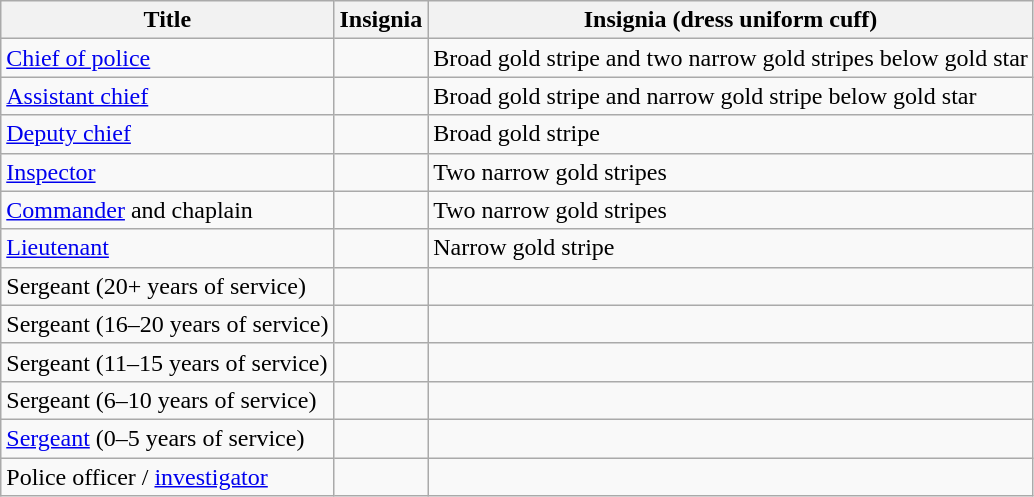<table class="wikitable">
<tr>
<th>Title</th>
<th>Insignia</th>
<th>Insignia (dress uniform cuff)</th>
</tr>
<tr>
<td><a href='#'>Chief of police</a></td>
<td></td>
<td>Broad gold stripe and two narrow gold stripes below gold star</td>
</tr>
<tr>
<td><a href='#'>Assistant chief</a></td>
<td></td>
<td>Broad gold stripe and narrow gold stripe below gold star</td>
</tr>
<tr>
<td><a href='#'>Deputy chief</a></td>
<td></td>
<td>Broad gold stripe</td>
</tr>
<tr>
<td><a href='#'>Inspector</a></td>
<td></td>
<td>Two narrow gold stripes</td>
</tr>
<tr>
<td><a href='#'>Commander</a> and chaplain</td>
<td></td>
<td>Two narrow gold stripes</td>
</tr>
<tr>
<td><a href='#'>Lieutenant</a></td>
<td></td>
<td>Narrow gold stripe</td>
</tr>
<tr>
<td>Sergeant (20+ years of service)</td>
<td></td>
<td></td>
</tr>
<tr>
<td>Sergeant (16–20 years of service)</td>
<td></td>
<td></td>
</tr>
<tr>
<td>Sergeant (11–15 years of service)</td>
<td></td>
<td></td>
</tr>
<tr>
<td>Sergeant (6–10 years of service)</td>
<td></td>
<td></td>
</tr>
<tr>
<td><a href='#'>Sergeant</a> (0–5 years of service)</td>
<td></td>
<td></td>
</tr>
<tr>
<td>Police officer / <a href='#'>investigator</a></td>
<td></td>
<td></td>
</tr>
</table>
